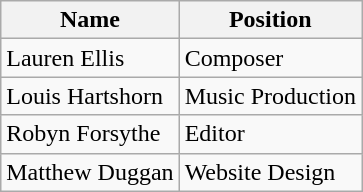<table class="wikitable">
<tr>
<th>Name</th>
<th>Position</th>
</tr>
<tr>
<td>Lauren Ellis</td>
<td>Composer</td>
</tr>
<tr>
<td>Louis Hartshorn</td>
<td>Music Production</td>
</tr>
<tr>
<td>Robyn Forsythe</td>
<td>Editor</td>
</tr>
<tr>
<td>Matthew Duggan</td>
<td>Website Design</td>
</tr>
</table>
